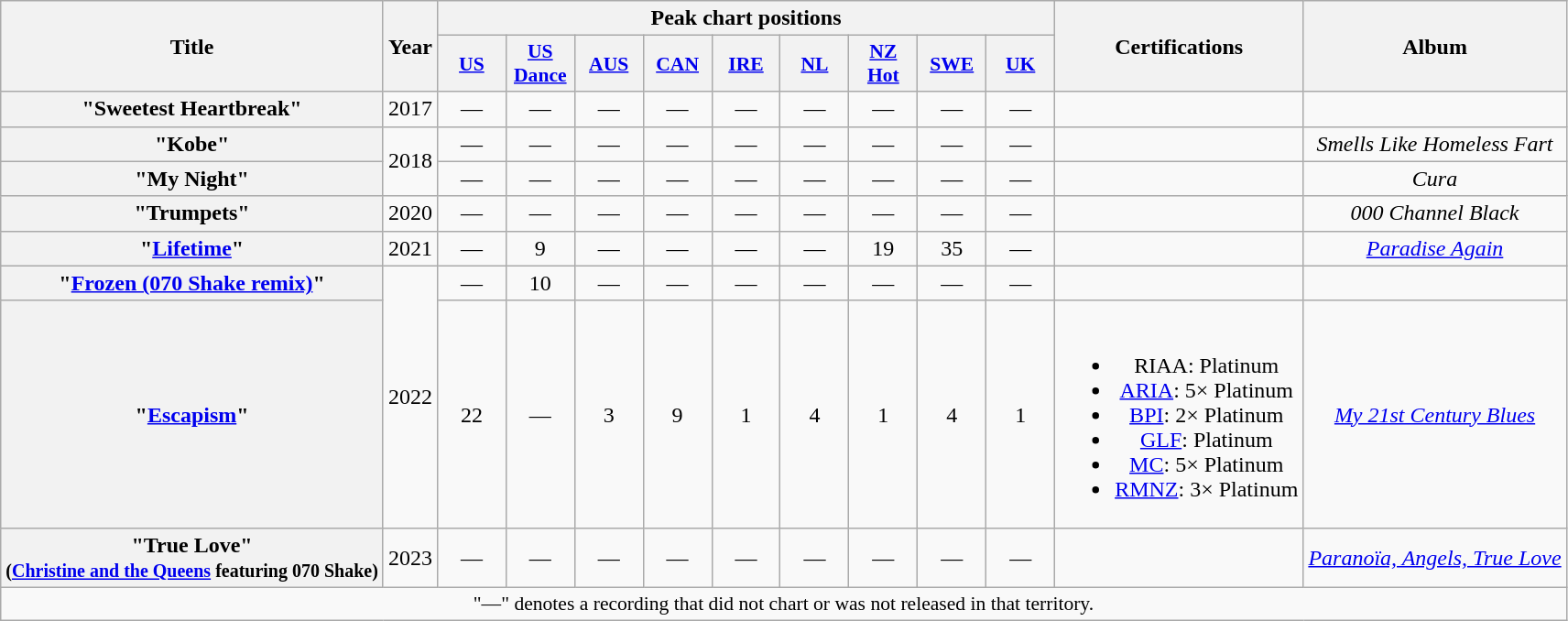<table class="wikitable plainrowheaders" style="text-align:center">
<tr>
<th rowspan="2">Title</th>
<th rowspan="2">Year</th>
<th colspan="9">Peak chart positions</th>
<th rowspan="2">Certifications</th>
<th rowspan="2">Album</th>
</tr>
<tr>
<th scope="col" style="width:3em;font-size:90%;"><a href='#'>US</a><br></th>
<th scope="col" style="width:3em;font-size:90%;"><a href='#'>US<br>Dance</a><br></th>
<th scope="col" style="width:3em;font-size:90%;"><a href='#'>AUS</a><br></th>
<th scope="col" style="width:3em;font-size:90%;"><a href='#'>CAN</a><br></th>
<th scope="col" style="width:3em;font-size:90%;"><a href='#'>IRE</a><br></th>
<th scope="col" style="width:3em;font-size:90%;"><a href='#'>NL</a><br></th>
<th scope="col" style="width:3em;font-size:90%;"><a href='#'>NZ<br>Hot</a><br></th>
<th scope="col" style="width:3em;font-size:90%;"><a href='#'>SWE</a><br></th>
<th scope="col" style="width:3em;font-size:90%;"><a href='#'>UK</a><br></th>
</tr>
<tr>
<th scope="row">"Sweetest Heartbreak"<br></th>
<td>2017</td>
<td>—</td>
<td>—</td>
<td>—</td>
<td>—</td>
<td>—</td>
<td>—</td>
<td>—</td>
<td>—</td>
<td>—</td>
<td></td>
<td></td>
</tr>
<tr>
<th scope="row">"Kobe"<br></th>
<td rowspan="2">2018</td>
<td>—</td>
<td>—</td>
<td>—</td>
<td>—</td>
<td>—</td>
<td>—</td>
<td>—</td>
<td>—</td>
<td>—</td>
<td></td>
<td><em>Smells Like Homeless Fart</em></td>
</tr>
<tr>
<th scope="row">"My Night"<br></th>
<td>—</td>
<td>—</td>
<td>—</td>
<td>—</td>
<td>—</td>
<td>—</td>
<td>—</td>
<td>—</td>
<td>—</td>
<td></td>
<td><em>Cura</em></td>
</tr>
<tr>
<th scope="row">"Trumpets"<br></th>
<td>2020</td>
<td>—</td>
<td>—</td>
<td>—</td>
<td>—</td>
<td>—</td>
<td>—</td>
<td>—</td>
<td>—</td>
<td>—</td>
<td></td>
<td><em>000 Channel Black</em></td>
</tr>
<tr>
<th scope="row">"<a href='#'>Lifetime</a>"<br></th>
<td>2021</td>
<td>—</td>
<td>9</td>
<td>—</td>
<td>—</td>
<td>—</td>
<td>—</td>
<td>19</td>
<td>35</td>
<td>—</td>
<td></td>
<td><em><a href='#'>Paradise Again</a></em></td>
</tr>
<tr>
<th scope="row">"<a href='#'>Frozen (070 Shake remix)</a>"<br></th>
<td rowspan="2">2022</td>
<td>—</td>
<td>10</td>
<td>—</td>
<td>—</td>
<td>—</td>
<td>—</td>
<td>—</td>
<td>—</td>
<td>—</td>
<td></td>
<td></td>
</tr>
<tr>
<th scope="row">"<a href='#'>Escapism</a>"<br></th>
<td>22</td>
<td>—</td>
<td>3</td>
<td>9</td>
<td>1</td>
<td>4</td>
<td>1</td>
<td>4</td>
<td>1</td>
<td><br><ul><li>RIAA: Platinum</li><li><a href='#'>ARIA</a>: 5× Platinum</li><li><a href='#'>BPI</a>: 2× Platinum</li><li><a href='#'>GLF</a>: Platinum</li><li><a href='#'>MC</a>: 5× Platinum</li><li><a href='#'>RMNZ</a>: 3× Platinum</li></ul></td>
<td><em><a href='#'>My 21st Century Blues</a></em></td>
</tr>
<tr>
<th scope="row">"True Love"<br><small>(<a href='#'>Christine and the Queens</a> featuring 070 Shake)</small></th>
<td>2023</td>
<td>—</td>
<td>—</td>
<td>—</td>
<td>—</td>
<td>—</td>
<td>—</td>
<td>—</td>
<td>—</td>
<td>—</td>
<td></td>
<td><em><a href='#'>Paranoïa, Angels, True Love</a></em></td>
</tr>
<tr>
<td colspan="13" style="font-size:90%">"—" denotes a recording that did not chart or was not released in that territory.</td>
</tr>
</table>
